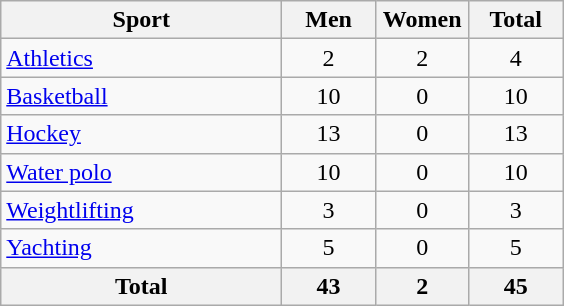<table class="wikitable sortable" style="text-align:center;">
<tr>
<th width="180">Sport</th>
<th width="55">Men</th>
<th width="55">Women</th>
<th width="55">Total</th>
</tr>
<tr>
<td align="left"><a href='#'>Athletics</a></td>
<td>2</td>
<td>2</td>
<td>4</td>
</tr>
<tr>
<td align="left"><a href='#'>Basketball</a></td>
<td>10</td>
<td>0</td>
<td>10</td>
</tr>
<tr>
<td align="left"><a href='#'>Hockey</a></td>
<td>13</td>
<td>0</td>
<td>13</td>
</tr>
<tr>
<td align="left"><a href='#'>Water polo</a></td>
<td>10</td>
<td>0</td>
<td>10</td>
</tr>
<tr>
<td align="left"><a href='#'>Weightlifting</a></td>
<td>3</td>
<td>0</td>
<td>3</td>
</tr>
<tr>
<td align="left"><a href='#'>Yachting</a></td>
<td>5</td>
<td>0</td>
<td>5</td>
</tr>
<tr class="sortbottom">
<th>Total</th>
<th>43</th>
<th>2</th>
<th>45</th>
</tr>
</table>
